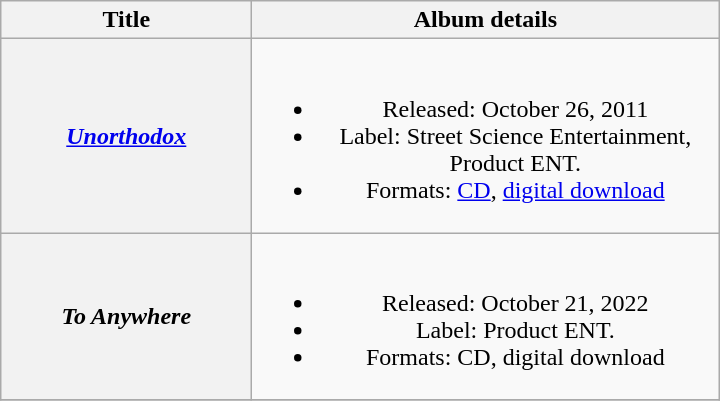<table class="wikitable plainrowheaders" style="text-align:center;">
<tr>
<th scope="col" style="width:10em;">Title</th>
<th scope="col" style="width:19em;">Album details</th>
</tr>
<tr>
<th scope="row"><em><a href='#'>Unorthodox</a></em></th>
<td><br><ul><li>Released: October 26, 2011</li><li>Label: Street Science Entertainment, Product ENT.</li><li>Formats: <a href='#'>CD</a>, <a href='#'>digital download</a></li></ul></td>
</tr>
<tr>
<th scope="row"><em>To Anywhere</em></th>
<td><br><ul><li>Released: October 21, 2022</li><li>Label: Product ENT.</li><li>Formats: CD, digital download</li></ul></td>
</tr>
<tr>
</tr>
</table>
